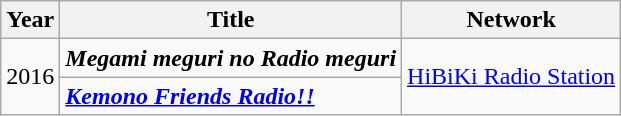<table class="wikitable">
<tr>
<th>Year</th>
<th>Title</th>
<th>Network</th>
</tr>
<tr>
<td rowspan="2">2016</td>
<td><strong><em>Megami meguri no Radio meguri</em></strong></td>
<td rowspan="2"><a href='#'>HiBiKi Radio Station</a></td>
</tr>
<tr>
<td><strong><em><a href='#'>Kemono Friends Radio!!</a></em></strong></td>
</tr>
</table>
